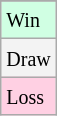<table class="wikitable">
<tr>
</tr>
<tr bgcolor = "#d0ffe3">
<td><small>Win</small></td>
</tr>
<tr bgcolor = "#f3f3f3">
<td><small>Draw</small></td>
</tr>
<tr bgcolor = "#ffd0e3">
<td><small>Loss</small></td>
</tr>
</table>
